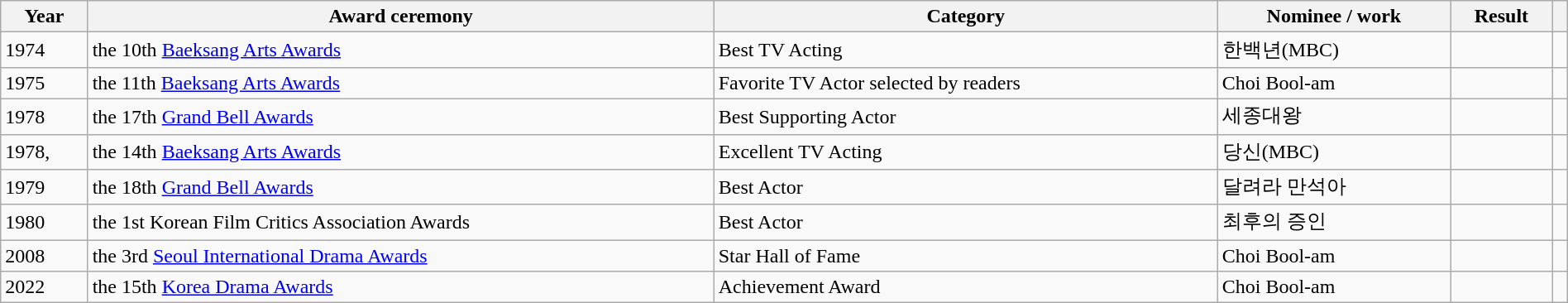<table class="wikitable sortable plainrowheaders" style="width:100%">
<tr>
<th scope="col">Year</th>
<th scope="col">Award ceremony</th>
<th scope="col">Category</th>
<th scope="col">Nominee / work</th>
<th scope="col">Result</th>
<th scope="col" class="unsortable"></th>
</tr>
<tr>
<td>1974</td>
<td>the 10th <a href='#'>Baeksang Arts Awards</a></td>
<td>Best TV Acting</td>
<td>한백년(MBC)</td>
<td></td>
<td></td>
</tr>
<tr>
<td>1975</td>
<td>the 11th <a href='#'>Baeksang Arts Awards</a></td>
<td>Favorite TV Actor selected by readers</td>
<td>Choi Bool-am</td>
<td></td>
<td></td>
</tr>
<tr>
<td>1978</td>
<td>the 17th <a href='#'>Grand Bell Awards</a></td>
<td>Best Supporting Actor</td>
<td>세종대왕</td>
<td></td>
<td></td>
</tr>
<tr>
<td>1978,</td>
<td>the 14th <a href='#'>Baeksang Arts Awards</a></td>
<td>Excellent TV Acting</td>
<td>당신(MBC)</td>
<td></td>
<td></td>
</tr>
<tr>
<td>1979</td>
<td>the 18th <a href='#'>Grand Bell Awards</a></td>
<td>Best Actor</td>
<td>달려라 만석아</td>
<td></td>
<td></td>
</tr>
<tr>
<td>1980</td>
<td>the 1st Korean Film Critics Association Awards</td>
<td>Best Actor</td>
<td>최후의 증인</td>
<td></td>
<td></td>
</tr>
<tr>
<td>2008</td>
<td>the 3rd <a href='#'>Seoul International Drama Awards</a></td>
<td>Star Hall of Fame</td>
<td>Choi Bool-am</td>
<td></td>
<td></td>
</tr>
<tr>
<td>2022</td>
<td>the 15th <a href='#'>Korea Drama Awards</a></td>
<td>Achievement Award</td>
<td>Choi Bool-am</td>
<td></td>
<td></td>
</tr>
</table>
